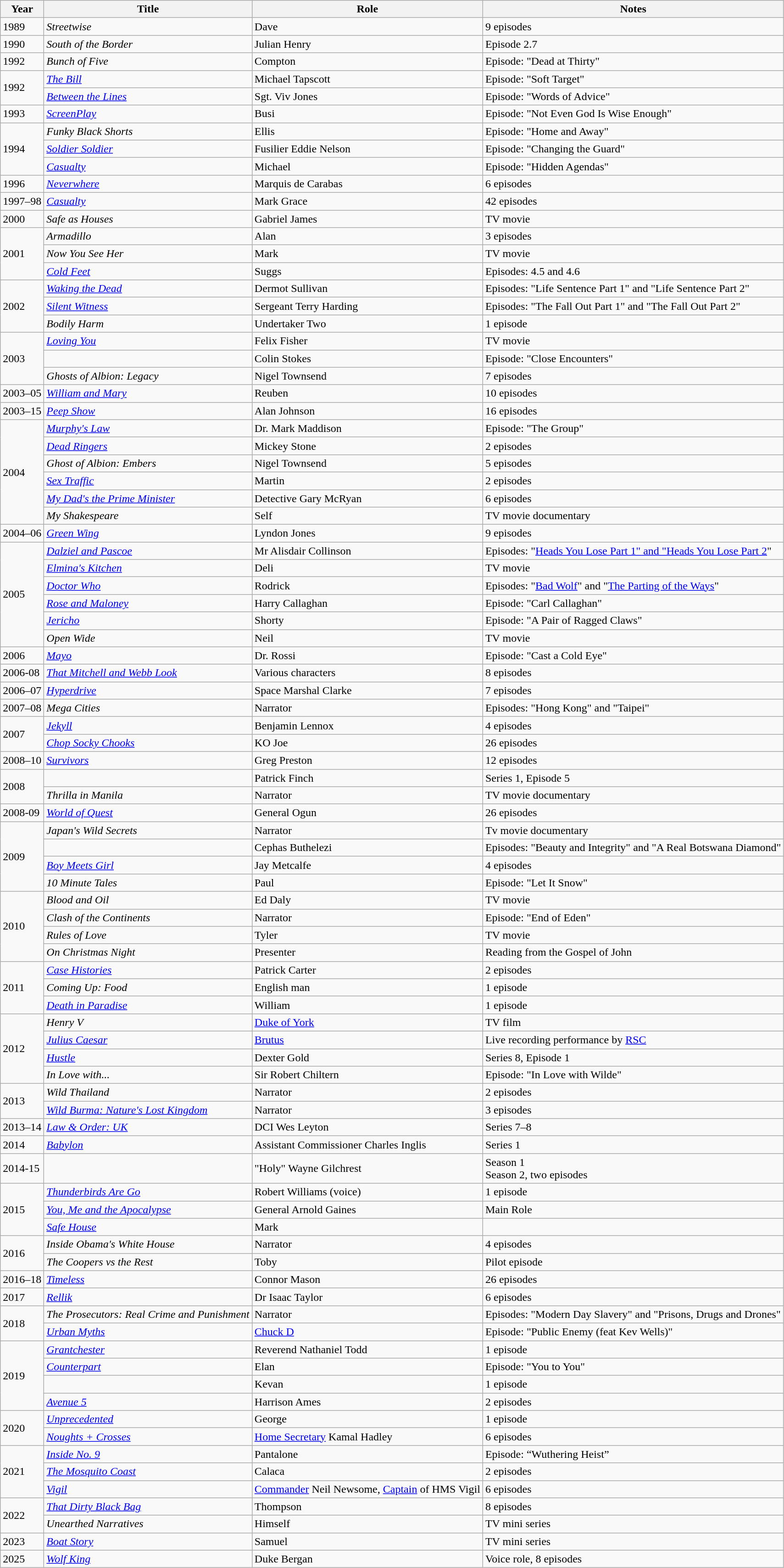<table class="wikitable sortable">
<tr>
<th>Year</th>
<th>Title</th>
<th>Role</th>
<th class="unsortable">Notes</th>
</tr>
<tr>
<td>1989</td>
<td><em>Streetwise</em></td>
<td>Dave</td>
<td>9 episodes</td>
</tr>
<tr>
<td>1990</td>
<td><em>South of the Border</em></td>
<td>Julian Henry</td>
<td>Episode 2.7</td>
</tr>
<tr>
<td>1992</td>
<td><em>Bunch of Five</em></td>
<td>Compton</td>
<td>Episode: "Dead at Thirty"</td>
</tr>
<tr>
<td rowspan="2">1992</td>
<td><em><a href='#'>The Bill</a></em></td>
<td>Michael Tapscott</td>
<td>Episode: "Soft Target"</td>
</tr>
<tr>
<td><em><a href='#'>Between the Lines</a></em></td>
<td>Sgt. Viv Jones</td>
<td>Episode: "Words of Advice"</td>
</tr>
<tr>
<td>1993</td>
<td><em><a href='#'>ScreenPlay</a></em></td>
<td>Busi</td>
<td>Episode: "Not Even God Is Wise Enough"</td>
</tr>
<tr>
<td rowspan="3">1994</td>
<td><em>Funky Black Shorts</em></td>
<td>Ellis</td>
<td>Episode: "Home and Away"</td>
</tr>
<tr>
<td><em><a href='#'>Soldier Soldier</a></em></td>
<td>Fusilier Eddie Nelson</td>
<td>Episode: "Changing the Guard"</td>
</tr>
<tr>
<td><em><a href='#'>Casualty</a></em></td>
<td>Michael</td>
<td>Episode: "Hidden Agendas"</td>
</tr>
<tr>
<td>1996</td>
<td><em><a href='#'>Neverwhere</a></em></td>
<td>Marquis de Carabas</td>
<td>6 episodes</td>
</tr>
<tr>
<td>1997–98</td>
<td><em><a href='#'>Casualty</a></em></td>
<td>Mark Grace</td>
<td>42 episodes</td>
</tr>
<tr>
<td>2000</td>
<td><em>Safe as Houses</em></td>
<td>Gabriel James</td>
<td>TV movie</td>
</tr>
<tr>
<td rowspan="3">2001</td>
<td><em>Armadillo</em></td>
<td>Alan</td>
<td>3 episodes</td>
</tr>
<tr>
<td><em>Now You See Her</em></td>
<td>Mark</td>
<td>TV movie</td>
</tr>
<tr>
<td><em><a href='#'>Cold Feet</a></em></td>
<td>Suggs</td>
<td>Episodes: 4.5 and 4.6</td>
</tr>
<tr>
<td rowspan="3">2002</td>
<td><em><a href='#'>Waking the Dead</a></em></td>
<td>Dermot Sullivan</td>
<td>Episodes: "Life Sentence Part 1" and "Life Sentence Part 2"</td>
</tr>
<tr>
<td><em><a href='#'>Silent Witness</a></em></td>
<td>Sergeant Terry Harding</td>
<td>Episodes: "The Fall Out Part 1" and "The Fall Out Part 2"</td>
</tr>
<tr>
<td><em>Bodily Harm</em></td>
<td>Undertaker Two</td>
<td>1 episode</td>
</tr>
<tr>
<td rowspan="3">2003</td>
<td><em><a href='#'>Loving You</a></em></td>
<td>Felix Fisher</td>
<td>TV movie</td>
</tr>
<tr>
<td><em></em></td>
<td>Colin Stokes</td>
<td>Episode: "Close Encounters"</td>
</tr>
<tr>
<td><em>Ghosts of Albion: Legacy</em></td>
<td>Nigel Townsend</td>
<td>7 episodes</td>
</tr>
<tr>
<td>2003–05</td>
<td><em><a href='#'>William and Mary</a></em></td>
<td>Reuben</td>
<td>10 episodes</td>
</tr>
<tr>
<td>2003–15</td>
<td><em><a href='#'>Peep Show</a></em></td>
<td>Alan Johnson</td>
<td>16 episodes</td>
</tr>
<tr>
<td rowspan="6">2004</td>
<td><em><a href='#'>Murphy's Law</a></em></td>
<td>Dr. Mark Maddison</td>
<td>Episode: "The Group"</td>
</tr>
<tr>
<td><em><a href='#'>Dead Ringers</a></em></td>
<td>Mickey Stone</td>
<td>2 episodes</td>
</tr>
<tr>
<td><em>Ghost of Albion: Embers</em></td>
<td>Nigel Townsend</td>
<td>5 episodes</td>
</tr>
<tr>
<td><em><a href='#'>Sex Traffic</a></em></td>
<td>Martin</td>
<td>2 episodes</td>
</tr>
<tr>
<td><em><a href='#'>My Dad's the Prime Minister</a></em></td>
<td>Detective Gary McRyan</td>
<td>6 episodes</td>
</tr>
<tr>
<td><em>My Shakespeare</em></td>
<td>Self</td>
<td>TV movie documentary</td>
</tr>
<tr>
<td>2004–06</td>
<td><em><a href='#'>Green Wing</a></em></td>
<td>Lyndon Jones</td>
<td>9 episodes</td>
</tr>
<tr>
<td rowspan="6">2005</td>
<td><em><a href='#'>Dalziel and Pascoe</a></em></td>
<td>Mr Alisdair Collinson</td>
<td>Episodes: "<a href='#'>Heads You Lose Part 1" and "Heads You Lose Part 2</a>"</td>
</tr>
<tr>
<td><em><a href='#'>Elmina's Kitchen</a></em></td>
<td>Deli</td>
<td>TV movie</td>
</tr>
<tr>
<td><em><a href='#'>Doctor Who</a></em></td>
<td>Rodrick</td>
<td>Episodes: "<a href='#'>Bad Wolf</a>" and "<a href='#'>The Parting of the Ways</a>"</td>
</tr>
<tr>
<td><em><a href='#'>Rose and Maloney</a></em></td>
<td>Harry Callaghan</td>
<td>Episode: "Carl Callaghan"</td>
</tr>
<tr>
<td><em><a href='#'>Jericho</a></em></td>
<td>Shorty</td>
<td>Episode: "A Pair of Ragged Claws"</td>
</tr>
<tr>
<td><em>Open Wide</em></td>
<td>Neil</td>
<td>TV movie</td>
</tr>
<tr>
<td>2006</td>
<td><em><a href='#'>Mayo</a></em></td>
<td>Dr. Rossi</td>
<td>Episode: "Cast a Cold Eye"</td>
</tr>
<tr>
<td>2006-08</td>
<td><em><a href='#'>That Mitchell and Webb Look</a></em></td>
<td>Various characters</td>
<td>8 episodes</td>
</tr>
<tr>
<td>2006–07</td>
<td><em><a href='#'>Hyperdrive</a></em></td>
<td>Space Marshal Clarke</td>
<td>7 episodes</td>
</tr>
<tr>
<td>2007–08</td>
<td><em>Mega Cities</em></td>
<td>Narrator</td>
<td>Episodes: "Hong Kong" and "Taipei"</td>
</tr>
<tr>
<td rowspan="2">2007</td>
<td><em><a href='#'>Jekyll</a></em></td>
<td>Benjamin Lennox</td>
<td>4 episodes</td>
</tr>
<tr>
<td><em><a href='#'>Chop Socky Chooks</a></em></td>
<td>KO Joe</td>
<td>26 episodes</td>
</tr>
<tr>
<td>2008–10</td>
<td><em><a href='#'>Survivors</a></em></td>
<td>Greg Preston</td>
<td>12 episodes</td>
</tr>
<tr>
<td rowspan="2">2008</td>
<td><em></em></td>
<td>Patrick Finch</td>
<td>Series 1, Episode 5</td>
</tr>
<tr>
<td><em>Thrilla in Manila</em></td>
<td>Narrator</td>
<td>TV movie documentary</td>
</tr>
<tr>
<td>2008-09</td>
<td><em><a href='#'>World of Quest</a></em></td>
<td>General Ogun</td>
<td>26 episodes</td>
</tr>
<tr>
<td rowspan="4">2009</td>
<td><em>Japan's Wild Secrets</em></td>
<td>Narrator</td>
<td>Tv movie documentary</td>
</tr>
<tr>
<td><em></em></td>
<td>Cephas Buthelezi</td>
<td>Episodes: "Beauty and Integrity" and "A Real Botswana Diamond"</td>
</tr>
<tr>
<td><em><a href='#'>Boy Meets Girl</a></em></td>
<td>Jay Metcalfe</td>
<td>4 episodes</td>
</tr>
<tr>
<td><em>10 Minute Tales</em></td>
<td>Paul</td>
<td>Episode: "Let It Snow"</td>
</tr>
<tr>
<td rowspan="4">2010</td>
<td><em>Blood and Oil</em></td>
<td>Ed Daly</td>
<td>TV movie</td>
</tr>
<tr>
<td><em>Clash of the Continents</em></td>
<td>Narrator</td>
<td>Episode: "End of Eden"</td>
</tr>
<tr>
<td><em>Rules of Love</em></td>
<td>Tyler</td>
<td>TV movie</td>
</tr>
<tr>
<td><em>On Christmas Night</em></td>
<td>Presenter</td>
<td>Reading from the Gospel of John</td>
</tr>
<tr>
<td rowspan="3">2011</td>
<td><em><a href='#'>Case Histories</a></em></td>
<td>Patrick Carter</td>
<td>2 episodes</td>
</tr>
<tr>
<td><em>Coming Up: Food</em></td>
<td>English man</td>
<td>1 episode</td>
</tr>
<tr>
<td><em><a href='#'>Death in Paradise</a></em></td>
<td>William</td>
<td>1 episode</td>
</tr>
<tr>
<td rowspan="4">2012</td>
<td><em> Henry V</em></td>
<td><a href='#'>Duke of York</a></td>
<td>TV film</td>
</tr>
<tr>
<td><em><a href='#'>Julius Caesar</a></em></td>
<td><a href='#'>Brutus</a></td>
<td>Live recording performance by <a href='#'>RSC</a></td>
</tr>
<tr>
<td><em><a href='#'>Hustle</a></em></td>
<td>Dexter Gold</td>
<td>Series 8, Episode 1</td>
</tr>
<tr>
<td><em>In Love with...</em></td>
<td>Sir Robert Chiltern</td>
<td>Episode: "In Love with Wilde"</td>
</tr>
<tr>
<td rowspan="2">2013</td>
<td><em>Wild Thailand</em></td>
<td>Narrator</td>
<td>2 episodes</td>
</tr>
<tr>
<td><em><a href='#'>Wild Burma: Nature's Lost Kingdom</a></em></td>
<td>Narrator</td>
<td>3 episodes</td>
</tr>
<tr>
<td>2013–14</td>
<td><em><a href='#'>Law & Order: UK</a></em></td>
<td>DCI Wes Leyton</td>
<td>Series 7–8</td>
</tr>
<tr>
<td>2014</td>
<td><em><a href='#'>Babylon</a></em></td>
<td>Assistant Commissioner Charles Inglis</td>
<td>Series 1</td>
</tr>
<tr>
<td>2014-15</td>
<td><em></em></td>
<td>"Holy" Wayne Gilchrest</td>
<td>Season 1 <br> Season 2, two episodes</td>
</tr>
<tr>
<td rowspan="3">2015</td>
<td><em><a href='#'>Thunderbirds Are Go</a></em></td>
<td>Robert Williams (voice)</td>
<td>1 episode</td>
</tr>
<tr>
<td><em><a href='#'>You, Me and the Apocalypse</a></em></td>
<td>General Arnold Gaines</td>
<td>Main Role</td>
</tr>
<tr>
<td><em><a href='#'>Safe House</a></em></td>
<td>Mark</td>
<td></td>
</tr>
<tr>
<td rowspan="2">2016</td>
<td><em>Inside Obama's White House</em></td>
<td>Narrator</td>
<td>4 episodes</td>
</tr>
<tr>
<td><em>The Coopers vs the Rest</em></td>
<td>Toby</td>
<td>Pilot episode</td>
</tr>
<tr>
<td>2016–18</td>
<td><em><a href='#'>Timeless</a></em></td>
<td>Connor Mason</td>
<td>26 episodes</td>
</tr>
<tr>
<td>2017</td>
<td><em><a href='#'>Rellik</a></em></td>
<td>Dr Isaac Taylor</td>
<td>6 episodes</td>
</tr>
<tr>
<td rowspan="2">2018</td>
<td><em>The Prosecutors: Real Crime and Punishment</em></td>
<td>Narrator</td>
<td>Episodes: "Modern Day Slavery" and "Prisons, Drugs and Drones"</td>
</tr>
<tr>
<td><em><a href='#'>Urban Myths</a></em></td>
<td><a href='#'>Chuck D</a></td>
<td>Episode: "Public Enemy (feat Kev Wells)"</td>
</tr>
<tr>
<td rowspan="4">2019</td>
<td><em><a href='#'>Grantchester</a></em></td>
<td>Reverend Nathaniel Todd</td>
<td>1 episode</td>
</tr>
<tr>
<td><em><a href='#'>Counterpart</a></em></td>
<td>Elan</td>
<td>Episode: "You to You"</td>
</tr>
<tr>
<td><em></em></td>
<td>Kevan</td>
<td>1 episode</td>
</tr>
<tr>
<td><em><a href='#'>Avenue 5</a></em></td>
<td>Harrison Ames</td>
<td>2 episodes</td>
</tr>
<tr>
<td rowspan="2">2020</td>
<td><em><a href='#'>Unprecedented</a></em></td>
<td>George</td>
<td>1 episode</td>
</tr>
<tr>
<td><em><a href='#'>Noughts + Crosses</a></em></td>
<td><a href='#'>Home Secretary</a> Kamal Hadley</td>
<td>6 episodes</td>
</tr>
<tr>
<td rowspan="3">2021</td>
<td><em><a href='#'>Inside No. 9</a></em></td>
<td>Pantalone</td>
<td>Episode: “Wuthering Heist”</td>
</tr>
<tr>
<td><em><a href='#'>The Mosquito Coast</a></em></td>
<td>Calaca</td>
<td>2 episodes</td>
</tr>
<tr>
<td><em><a href='#'>Vigil</a></em></td>
<td><a href='#'>Commander</a> Neil Newsome, <a href='#'>Captain</a> of HMS Vigil</td>
<td>6 episodes</td>
</tr>
<tr>
<td rowspan="2">2022</td>
<td><em><a href='#'>That Dirty Black Bag</a></em></td>
<td>Thompson</td>
<td>8 episodes</td>
</tr>
<tr>
<td><em>Unearthed Narratives</em></td>
<td>Himself</td>
<td>TV mini series</td>
</tr>
<tr>
<td>2023</td>
<td><em><a href='#'>Boat Story</a></em></td>
<td>Samuel</td>
<td>TV mini series</td>
</tr>
<tr>
<td>2025</td>
<td><em><a href='#'>Wolf King</a></em></td>
<td>Duke Bergan</td>
<td>Voice role, 8 episodes</td>
</tr>
</table>
